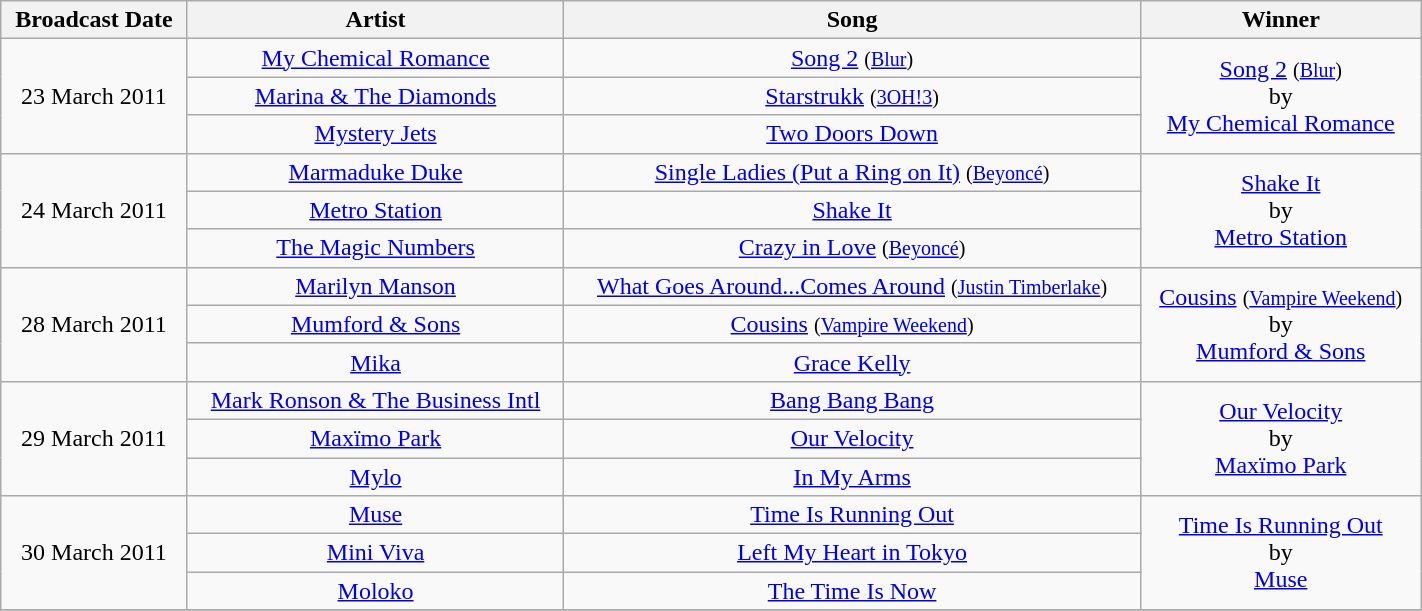<table class="wikitable" style="text-align:center" width=75%>
<tr>
<th>Broadcast Date</th>
<th>Artist</th>
<th>Song</th>
<th>Winner</th>
</tr>
<tr>
<td rowspan="3">23 March 2011</td>
<td><a href='#'>My Chemical Romance</a></td>
<td><a href='#'>Song 2</a> <small>(<a href='#'>Blur</a>)</small></td>
<td rowspan="3"><a href='#'>Song 2</a> <small>(<a href='#'>Blur</a>)</small><br>by<br><a href='#'>My Chemical Romance</a></td>
</tr>
<tr>
<td><a href='#'>Marina & The Diamonds</a></td>
<td><a href='#'>Starstrukk</a> <small>(<a href='#'>3OH!3</a>)</small></td>
</tr>
<tr>
<td><a href='#'>Mystery Jets</a></td>
<td><a href='#'>Two Doors Down</a></td>
</tr>
<tr>
<td rowspan="3">24 March 2011</td>
<td><a href='#'>Marmaduke Duke</a></td>
<td><a href='#'>Single Ladies (Put a Ring on It)</a> <small>(<a href='#'>Beyoncé</a>)</small></td>
<td rowspan="3"><a href='#'>Shake It</a><br>by<br><a href='#'>Metro Station</a></td>
</tr>
<tr>
<td><a href='#'>Metro Station</a></td>
<td><a href='#'>Shake It</a></td>
</tr>
<tr>
<td><a href='#'>The Magic Numbers</a></td>
<td><a href='#'>Crazy in Love</a> <small>(<a href='#'>Beyoncé</a>)</small></td>
</tr>
<tr>
<td rowspan="3">28 March 2011</td>
<td><a href='#'>Marilyn Manson</a></td>
<td><a href='#'>What Goes Around...Comes Around</a> <small>(<a href='#'>Justin Timberlake</a>)</small></td>
<td rowspan="3"><a href='#'>Cousins</a> <small>(<a href='#'>Vampire Weekend</a>)</small><br>by<br><a href='#'>Mumford & Sons</a></td>
</tr>
<tr>
<td><a href='#'>Mumford & Sons</a></td>
<td><a href='#'>Cousins</a> <small>(<a href='#'>Vampire Weekend</a>)</small></td>
</tr>
<tr>
<td><a href='#'>Mika</a></td>
<td><a href='#'>Grace Kelly</a></td>
</tr>
<tr>
<td rowspan="3">29 March 2011</td>
<td><a href='#'>Mark Ronson & The Business Intl</a></td>
<td><a href='#'>Bang Bang Bang</a></td>
<td rowspan="3"><a href='#'>Our Velocity</a><br>by<br><a href='#'>Maxïmo Park</a></td>
</tr>
<tr>
<td><a href='#'>Maxïmo Park</a></td>
<td><a href='#'>Our Velocity</a></td>
</tr>
<tr>
<td><a href='#'>Mylo</a></td>
<td><a href='#'>In My Arms</a></td>
</tr>
<tr>
<td rowspan="3">30 March 2011</td>
<td><a href='#'>Muse</a></td>
<td><a href='#'>Time Is Running Out</a></td>
<td rowspan="3"><a href='#'>Time Is Running Out</a><br>by<br><a href='#'>Muse</a></td>
</tr>
<tr>
<td><a href='#'>Mini Viva</a></td>
<td><a href='#'>Left My Heart in Tokyo</a></td>
</tr>
<tr>
<td><a href='#'>Moloko</a></td>
<td><a href='#'>The Time Is Now</a></td>
</tr>
<tr>
</tr>
</table>
